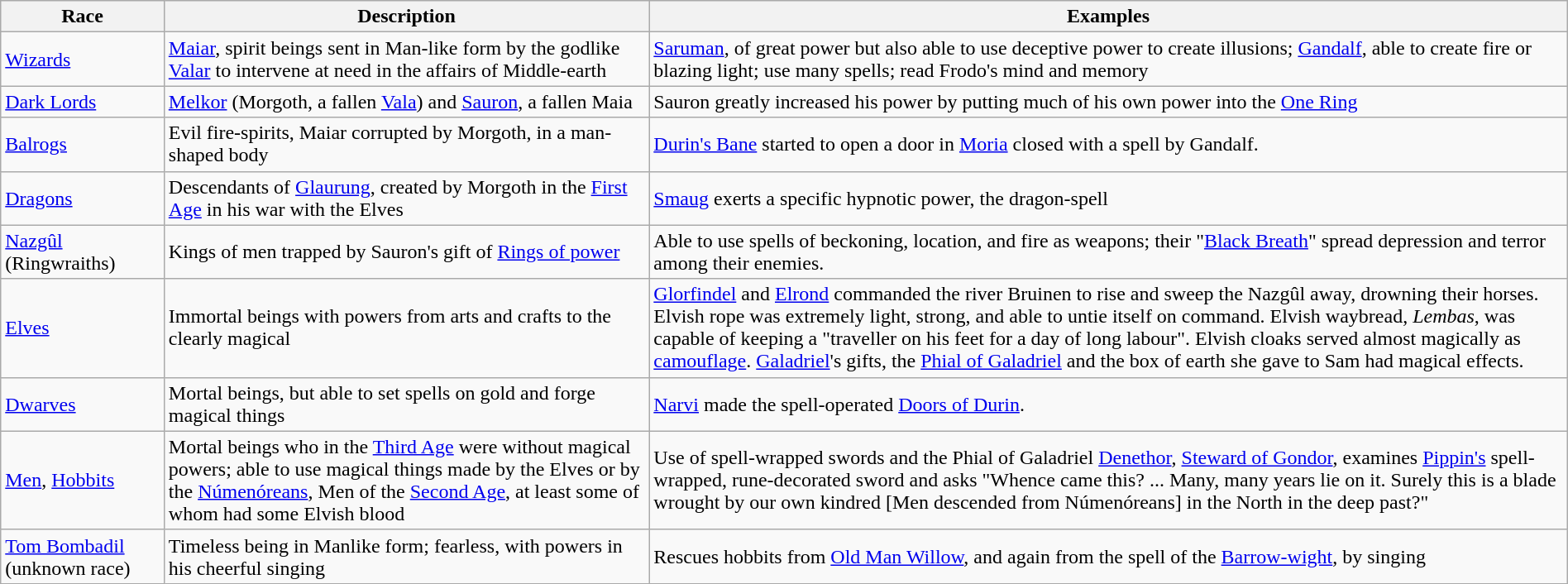<table class="wikitable" style="margin:1em auto;">
<tr>
<th>Race</th>
<th>Description</th>
<th>Examples</th>
</tr>
<tr>
<td><a href='#'>Wizards</a></td>
<td><a href='#'>Maiar</a>, spirit beings sent in Man-like form by the godlike <a href='#'>Valar</a> to intervene at need in the affairs of Middle-earth</td>
<td><a href='#'>Saruman</a>, of great power but also able to use deceptive power to create illusions; <a href='#'>Gandalf</a>, able to create fire or blazing light; use many spells; read Frodo's mind and memory</td>
</tr>
<tr>
<td><a href='#'>Dark Lords</a></td>
<td><a href='#'>Melkor</a> (Morgoth, a fallen <a href='#'>Vala</a>) and <a href='#'>Sauron</a>, a fallen Maia</td>
<td>Sauron greatly increased his power by putting much of his own power into the <a href='#'>One Ring</a></td>
</tr>
<tr>
<td><a href='#'>Balrogs</a></td>
<td>Evil fire-spirits, Maiar corrupted by Morgoth, in a man-shaped body</td>
<td><a href='#'>Durin's Bane</a> started to open a door in <a href='#'>Moria</a> closed with a spell by Gandalf.</td>
</tr>
<tr>
<td><a href='#'>Dragons</a></td>
<td>Descendants of <a href='#'>Glaurung</a>, created by Morgoth in the <a href='#'>First Age</a> in his war with the Elves</td>
<td><a href='#'>Smaug</a> exerts a specific hypnotic power, the dragon-spell</td>
</tr>
<tr>
<td><a href='#'>Nazgûl</a> (Ringwraiths)</td>
<td>Kings of men trapped by Sauron's gift of <a href='#'>Rings of power</a></td>
<td>Able to use spells of beckoning, location, and fire as weapons; their "<a href='#'>Black Breath</a>" spread depression and terror among their enemies.</td>
</tr>
<tr>
<td><a href='#'>Elves</a></td>
<td>Immortal beings with powers from arts and crafts to the clearly magical</td>
<td><a href='#'>Glorfindel</a> and <a href='#'>Elrond</a> commanded the river Bruinen to rise and sweep the Nazgûl away, drowning their horses. Elvish rope was extremely light, strong, and able to untie itself on command. Elvish waybread, <em>Lembas</em>, was capable of keeping a "traveller on his feet for a day of long labour". Elvish cloaks served almost magically as <a href='#'>camouflage</a>. <a href='#'>Galadriel</a>'s gifts, the <a href='#'>Phial of Galadriel</a> and the box of earth she gave to Sam had magical effects.</td>
</tr>
<tr>
<td><a href='#'>Dwarves</a></td>
<td>Mortal beings, but able to set spells on gold and forge magical things</td>
<td><a href='#'>Narvi</a> made the spell-operated <a href='#'>Doors of Durin</a>.</td>
</tr>
<tr>
<td><a href='#'>Men</a>, <a href='#'>Hobbits</a></td>
<td>Mortal beings who in the <a href='#'>Third Age</a> were without magical powers; able to use magical things made by the Elves or by the <a href='#'>Númenóreans</a>, Men of the <a href='#'>Second Age</a>, at least some of whom had some Elvish blood</td>
<td>Use of spell-wrapped swords and the Phial of Galadriel <a href='#'>Denethor</a>, <a href='#'>Steward of Gondor</a>, examines <a href='#'>Pippin's</a> spell-wrapped, rune-decorated sword and asks "Whence came this? ... Many, many years lie on it. Surely this is a blade wrought by our own kindred [Men descended from Númenóreans] in the North in the deep past?"</td>
</tr>
<tr>
<td><a href='#'>Tom Bombadil</a> (unknown race)</td>
<td>Timeless being in Manlike form; fearless, with powers in his cheerful singing </td>
<td>Rescues hobbits from <a href='#'>Old Man Willow</a>, and again from the spell of the <a href='#'>Barrow-wight</a>, by singing</td>
</tr>
</table>
